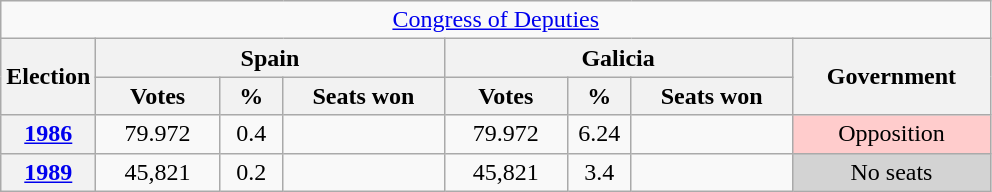<table class="wikitable" style="text-align:center;">
<tr>
<td colspan="9"><a href='#'>Congress of Deputies</a></td>
</tr>
<tr>
<th width="50px" rowspan="2">Election</th>
<th colspan="3">Spain</th>
<th colspan="3">Galicia</th>
<th width="125px" rowspan="2">Government</th>
</tr>
<tr>
<th width="75px">Votes</th>
<th width="35px">%</th>
<th width="100px">Seats won</th>
<th width="75px">Votes</th>
<th width="35px">%</th>
<th width="100px">Seats won</th>
</tr>
<tr>
<th><a href='#'>1986</a></th>
<td>79.972</td>
<td>0.4</td>
<td></td>
<td>79.972</td>
<td>6.24</td>
<td></td>
<td style="background-color:#FFCCCC">Opposition</td>
</tr>
<tr>
<th><a href='#'>1989</a></th>
<td>45,821</td>
<td>0.2</td>
<td></td>
<td>45,821</td>
<td>3.4</td>
<td></td>
<td style="background-color:lightgray">No seats</td>
</tr>
</table>
